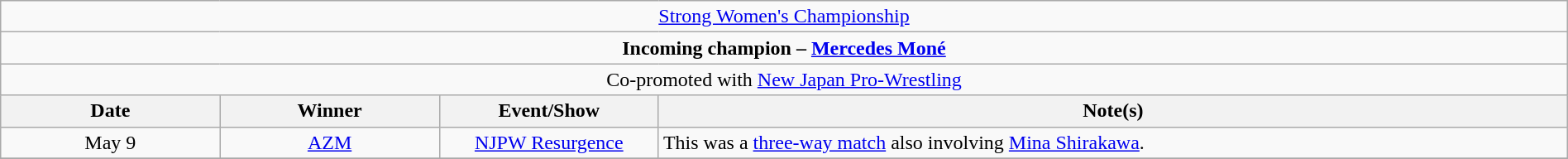<table class="wikitable" style="text-align:center; width:100%;">
<tr>
<td colspan="4" style="text-align: center;"><a href='#'>Strong Women's Championship</a></td>
</tr>
<tr>
<td colspan="4" style="text-align: center;"><strong>Incoming champion – <a href='#'>Mercedes Moné</a></strong></td>
</tr>
<tr>
<td colspan=4>Co-promoted with <a href='#'>New Japan Pro-Wrestling</a></td>
</tr>
<tr>
<th width=14%>Date</th>
<th width=14%>Winner</th>
<th width=14%>Event/Show</th>
<th width=58%>Note(s)</th>
</tr>
<tr>
<td>May 9</td>
<td><a href='#'>AZM</a></td>
<td><a href='#'>NJPW Resurgence</a></td>
<td align=left>This was a <a href='#'>three-way match</a> also involving <a href='#'>Mina Shirakawa</a>.</td>
</tr>
<tr>
</tr>
</table>
